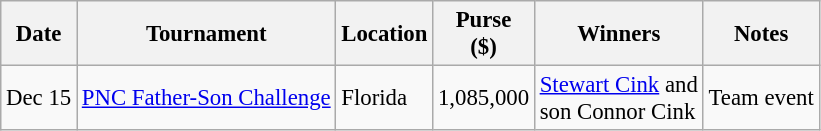<table class="wikitable" style="font-size:95%">
<tr>
<th>Date</th>
<th>Tournament</th>
<th>Location</th>
<th>Purse<br>($)</th>
<th>Winners</th>
<th>Notes</th>
</tr>
<tr>
<td>Dec 15</td>
<td><a href='#'>PNC Father-Son Challenge</a></td>
<td>Florida</td>
<td align=right>1,085,000</td>
<td> <a href='#'>Stewart Cink</a> and<br>son Connor Cink</td>
<td>Team event</td>
</tr>
</table>
